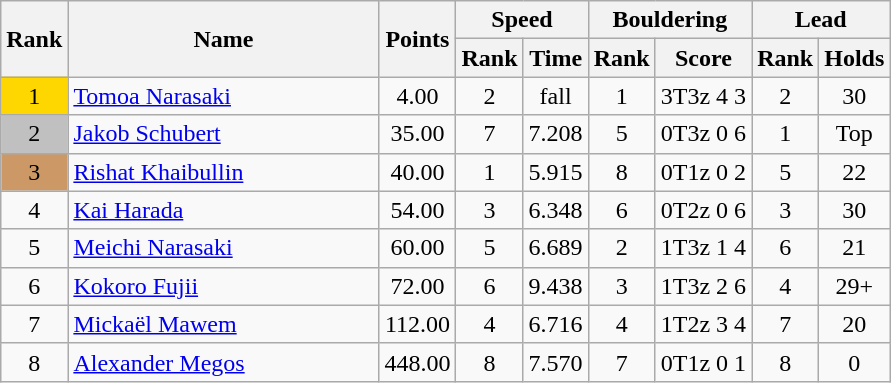<table class="wikitable sortable" style="text-align:center">
<tr>
<th rowspan=2>Rank</th>
<th rowspan=2 class=unsortable width = "200">Name</th>
<th rowspan=2>Points</th>
<th colspan=2>Speed</th>
<th colspan=2>Bouldering</th>
<th colspan=2>Lead</th>
</tr>
<tr>
<th>Rank </th>
<th>Time </th>
<th>Rank </th>
<th class=unsortable>Score </th>
<th>Rank </th>
<th>Holds </th>
</tr>
<tr>
<td style="text-align:center; background:gold;">1</td>
<td align=left> <a href='#'>Tomoa Narasaki</a></td>
<td>4.00</td>
<td>2</td>
<td>fall</td>
<td>1</td>
<td>3T3z 4 3</td>
<td>2</td>
<td>30</td>
</tr>
<tr>
<td style="text-align:center; background:silver;">2</td>
<td align=left> <a href='#'>Jakob Schubert</a></td>
<td>35.00</td>
<td>7</td>
<td>7.208</td>
<td>5</td>
<td>0T3z 0 6</td>
<td>1</td>
<td>Top</td>
</tr>
<tr>
<td style="text-align:center; background:#cc9966";">3</td>
<td align=left> <a href='#'>Rishat Khaibullin</a></td>
<td>40.00</td>
<td>1</td>
<td>5.915</td>
<td>8</td>
<td>0T1z 0 2</td>
<td>5</td>
<td>22</td>
</tr>
<tr>
<td style="text-align:center;">4</td>
<td align=left> <a href='#'>Kai Harada</a></td>
<td>54.00</td>
<td>3</td>
<td>6.348</td>
<td>6</td>
<td>0T2z 0 6</td>
<td>3</td>
<td>30</td>
</tr>
<tr>
<td style="text-align:center;">5</td>
<td align=left> <a href='#'>Meichi Narasaki</a></td>
<td>60.00</td>
<td>5</td>
<td>6.689</td>
<td>2</td>
<td>1T3z 1 4</td>
<td>6</td>
<td>21</td>
</tr>
<tr>
<td style="text-align:center;">6</td>
<td align=left> <a href='#'>Kokoro Fujii</a></td>
<td>72.00</td>
<td>6</td>
<td>9.438</td>
<td>3</td>
<td>1T3z 2 6</td>
<td>4</td>
<td>29+</td>
</tr>
<tr>
<td style="text-align:center;">7</td>
<td align=left> <a href='#'>Mickaël Mawem</a></td>
<td>112.00</td>
<td>4</td>
<td>6.716</td>
<td>4</td>
<td>1T2z 3 4</td>
<td>7</td>
<td>20</td>
</tr>
<tr>
<td style="text-align:center;">8</td>
<td align=left> <a href='#'>Alexander Megos</a></td>
<td>448.00</td>
<td>8</td>
<td>7.570</td>
<td>7</td>
<td>0T1z 0 1</td>
<td>8</td>
<td>0</td>
</tr>
</table>
